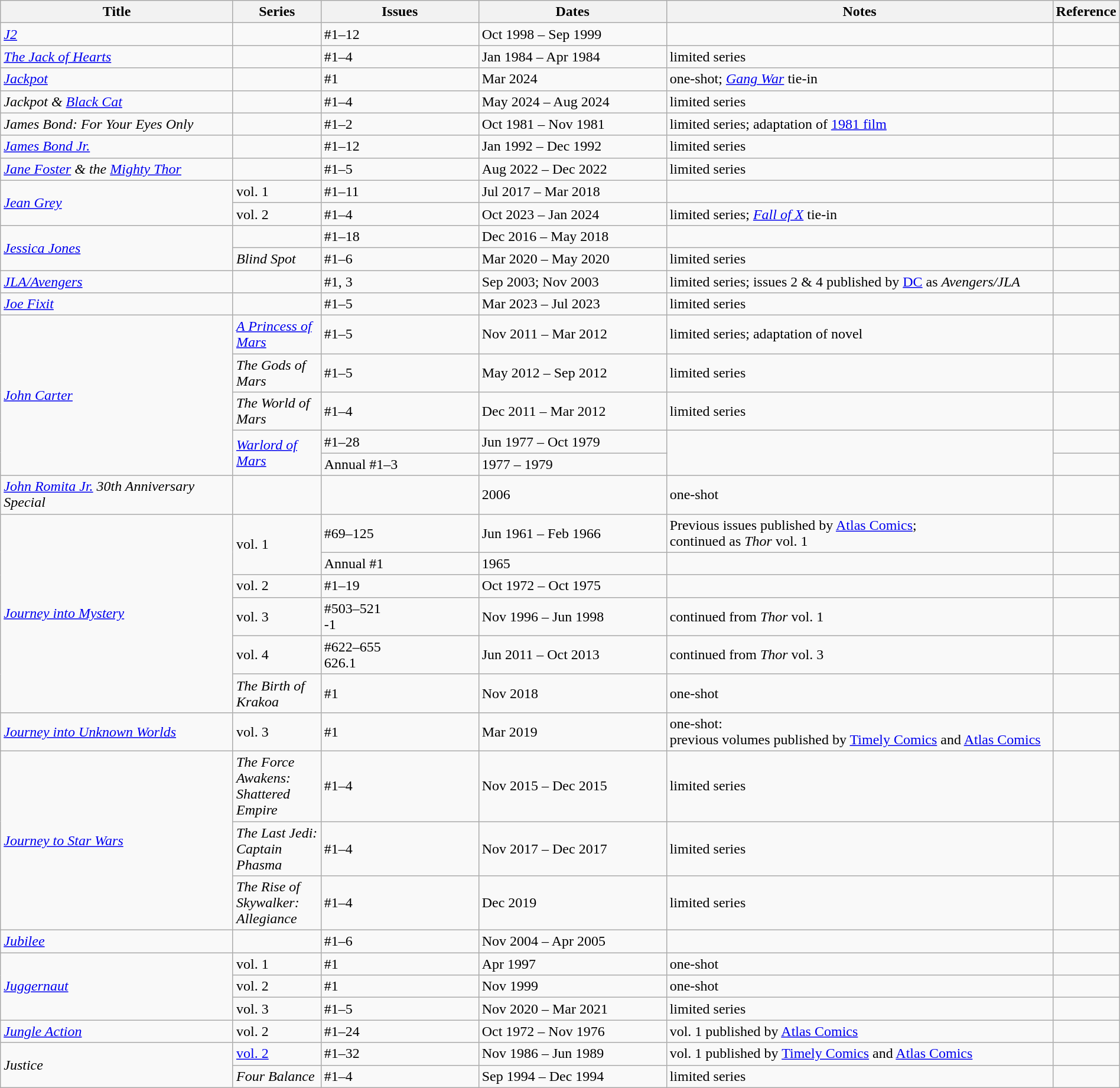<table class="wikitable sortable" style="width:100%;">
<tr>
<th width=22%>Title</th>
<th width=8%>Series</th>
<th width=15%>Issues</th>
<th width=18%>Dates</th>
<th width=37%>Notes</th>
<th>Reference</th>
</tr>
<tr>
<td><em><a href='#'>J2</a></em></td>
<td></td>
<td>#1–12</td>
<td>Oct 1998 – Sep 1999</td>
<td></td>
<td></td>
</tr>
<tr>
<td><em><a href='#'>The Jack of Hearts</a></em></td>
<td></td>
<td>#1–4</td>
<td>Jan 1984 – Apr 1984</td>
<td>limited series</td>
<td></td>
</tr>
<tr>
<td><em><a href='#'>Jackpot</a></em></td>
<td></td>
<td>#1</td>
<td>Mar 2024</td>
<td>one-shot; <em><a href='#'>Gang War</a></em> tie-in</td>
<td></td>
</tr>
<tr>
<td><em>Jackpot & <a href='#'>Black Cat</a></em></td>
<td></td>
<td>#1–4</td>
<td>May 2024 – Aug 2024</td>
<td>limited series</td>
<td></td>
</tr>
<tr>
<td><em>James Bond: For Your Eyes Only</em></td>
<td></td>
<td>#1–2</td>
<td>Oct 1981 – Nov 1981</td>
<td>limited series; adaptation of <a href='#'>1981 film</a></td>
<td></td>
</tr>
<tr>
<td><em><a href='#'>James Bond Jr.</a></em></td>
<td></td>
<td>#1–12</td>
<td>Jan 1992 – Dec 1992</td>
<td>limited series</td>
<td></td>
</tr>
<tr>
<td><em><a href='#'>Jane Foster</a> & the <a href='#'>Mighty Thor</a></em></td>
<td></td>
<td>#1–5</td>
<td>Aug 2022 – Dec 2022</td>
<td>limited series</td>
<td></td>
</tr>
<tr>
<td rowspan="2"><em><a href='#'>Jean Grey</a></em></td>
<td>vol. 1</td>
<td>#1–11</td>
<td>Jul 2017 – Mar 2018</td>
<td></td>
<td></td>
</tr>
<tr>
<td>vol. 2</td>
<td>#1–4</td>
<td>Oct 2023 – Jan 2024</td>
<td>limited series; <em><a href='#'>Fall of X</a></em> tie-in</td>
<td></td>
</tr>
<tr>
<td rowspan="2"><em><a href='#'>Jessica Jones</a></em></td>
<td></td>
<td>#1–18</td>
<td>Dec 2016 – May 2018</td>
<td></td>
<td></td>
</tr>
<tr>
<td><em>Blind Spot</em></td>
<td>#1–6</td>
<td>Mar 2020 – May 2020</td>
<td>limited series</td>
<td></td>
</tr>
<tr>
<td><em><a href='#'>JLA/Avengers</a></em></td>
<td></td>
<td>#1, 3</td>
<td>Sep 2003; Nov 2003</td>
<td>limited series; issues 2 & 4 published by <a href='#'>DC</a> as <em>Avengers/JLA</em></td>
<td></td>
</tr>
<tr>
<td><em><a href='#'>Joe Fixit</a></em></td>
<td></td>
<td>#1–5</td>
<td>Mar 2023 – Jul 2023</td>
<td>limited series</td>
<td></td>
</tr>
<tr>
<td rowspan="5"><em><a href='#'>John Carter</a></em></td>
<td><em><a href='#'>A Princess of Mars</a></em></td>
<td>#1–5</td>
<td>Nov 2011 – Mar 2012</td>
<td>limited series; adaptation of novel</td>
<td></td>
</tr>
<tr>
<td><em>The Gods of Mars</em></td>
<td>#1–5</td>
<td>May 2012 – Sep 2012</td>
<td>limited series</td>
<td></td>
</tr>
<tr>
<td><em>The World of Mars</em></td>
<td>#1–4</td>
<td>Dec 2011 – Mar 2012</td>
<td>limited series</td>
<td></td>
</tr>
<tr>
<td rowspan="2"><em><a href='#'>Warlord of Mars</a></em></td>
<td>#1–28</td>
<td>Jun 1977 – Oct 1979</td>
<td rowspan="2"></td>
<td></td>
</tr>
<tr>
<td>Annual #1–3</td>
<td>1977 – 1979</td>
<td></td>
</tr>
<tr>
<td><em><a href='#'>John Romita Jr.</a> 30th Anniversary Special</em></td>
<td></td>
<td></td>
<td>2006</td>
<td>one-shot</td>
<td></td>
</tr>
<tr>
<td rowspan="6"><em><a href='#'>Journey into Mystery</a></em></td>
<td rowspan="2">vol. 1</td>
<td>#69–125</td>
<td>Jun 1961 – Feb 1966</td>
<td>Previous issues published by <a href='#'>Atlas Comics</a>;<br>continued as <em>Thor</em> vol. 1</td>
<td></td>
</tr>
<tr>
<td>Annual #1</td>
<td>1965</td>
<td></td>
<td></td>
</tr>
<tr>
<td>vol. 2</td>
<td>#1–19</td>
<td>Oct 1972 – Oct 1975</td>
<td></td>
<td></td>
</tr>
<tr>
<td>vol. 3</td>
<td>#503–521<br>-1</td>
<td>Nov 1996 – Jun 1998</td>
<td>continued from <em>Thor</em> vol. 1</td>
<td></td>
</tr>
<tr>
<td>vol. 4</td>
<td>#622–655<br>626.1</td>
<td>Jun 2011 – Oct 2013</td>
<td>continued from <em>Thor</em> vol. 3</td>
<td></td>
</tr>
<tr>
<td><em>The Birth of Krakoa</em></td>
<td>#1</td>
<td>Nov 2018</td>
<td>one-shot</td>
<td></td>
</tr>
<tr>
<td><em><a href='#'>Journey into Unknown Worlds</a></em></td>
<td>vol. 3</td>
<td>#1</td>
<td>Mar 2019</td>
<td>one-shot:<br>previous volumes published by <a href='#'>Timely Comics</a> and <a href='#'>Atlas Comics</a></td>
<td></td>
</tr>
<tr>
<td rowspan="3"><em><a href='#'>Journey to Star Wars</a></em></td>
<td><em>The Force Awakens: Shattered Empire</em></td>
<td>#1–4</td>
<td>Nov 2015 – Dec 2015</td>
<td>limited series</td>
<td></td>
</tr>
<tr>
<td><em>The Last Jedi: Captain Phasma</em></td>
<td>#1–4</td>
<td>Nov 2017 – Dec 2017</td>
<td>limited series</td>
<td></td>
</tr>
<tr>
<td><em>The Rise of Skywalker: Allegiance</em></td>
<td>#1–4</td>
<td>Dec 2019</td>
<td>limited series</td>
<td></td>
</tr>
<tr>
<td><em><a href='#'>Jubilee</a></em></td>
<td></td>
<td>#1–6</td>
<td>Nov 2004 – Apr 2005</td>
<td></td>
<td></td>
</tr>
<tr>
<td rowspan="3"><em><a href='#'>Juggernaut</a></em></td>
<td>vol. 1</td>
<td>#1</td>
<td>Apr 1997</td>
<td>one-shot</td>
<td></td>
</tr>
<tr>
<td>vol. 2</td>
<td>#1</td>
<td>Nov 1999</td>
<td>one-shot</td>
<td></td>
</tr>
<tr>
<td>vol. 3</td>
<td>#1–5</td>
<td>Nov 2020 – Mar 2021</td>
<td>limited series</td>
<td></td>
</tr>
<tr>
<td><em><a href='#'>Jungle Action</a></em></td>
<td>vol. 2</td>
<td>#1–24</td>
<td>Oct 1972 – Nov 1976</td>
<td>vol. 1 published by <a href='#'>Atlas Comics</a></td>
<td></td>
</tr>
<tr>
<td rowspan="2"><em>Justice</em></td>
<td><a href='#'>vol. 2</a></td>
<td>#1–32</td>
<td>Nov 1986 – Jun 1989</td>
<td>vol. 1 published by <a href='#'>Timely Comics</a> and <a href='#'>Atlas Comics</a></td>
<td></td>
</tr>
<tr>
<td><em>Four Balance</em></td>
<td>#1–4</td>
<td>Sep 1994 – Dec 1994</td>
<td>limited series</td>
<td></td>
</tr>
</table>
